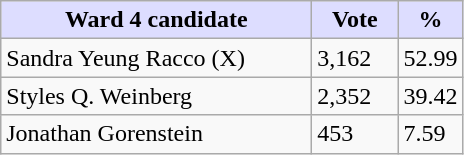<table class="wikitable">
<tr>
<th style="background:#ddf; width:200px;">Ward 4 candidate </th>
<th style="background:#ddf; width:50px;">Vote</th>
<th style="background:#ddf; width:30px;">%</th>
</tr>
<tr>
<td>Sandra Yeung Racco (X)</td>
<td>3,162</td>
<td>52.99</td>
</tr>
<tr>
<td>Styles Q. Weinberg</td>
<td>2,352</td>
<td>39.42</td>
</tr>
<tr>
<td>Jonathan Gorenstein</td>
<td>453</td>
<td>7.59</td>
</tr>
</table>
